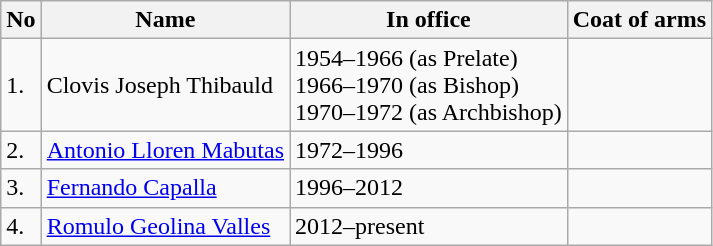<table class="wikitable">
<tr>
<th>No</th>
<th>Name</th>
<th>In office</th>
<th>Coat of arms</th>
</tr>
<tr>
<td>1.</td>
<td>Clovis Joseph Thibauld</td>
<td>1954–1966 (as Prelate) <br>1966–1970 (as Bishop)<br>1970–1972 (as Archbishop)</td>
<td></td>
</tr>
<tr>
<td>2.</td>
<td><a href='#'>Antonio Lloren Mabutas</a></td>
<td>1972–1996</td>
<td></td>
</tr>
<tr>
<td>3.</td>
<td><a href='#'>Fernando Capalla</a></td>
<td>1996–2012</td>
<td></td>
</tr>
<tr>
<td>4.</td>
<td><a href='#'>Romulo Geolina Valles</a></td>
<td>2012–present</td>
<td></td>
</tr>
</table>
